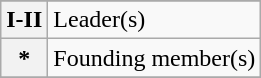<table class="wikitable">
<tr>
</tr>
<tr>
<th>I-II</th>
<td>Leader(s)</td>
</tr>
<tr>
<th>*</th>
<td>Founding member(s)</td>
</tr>
<tr>
</tr>
</table>
